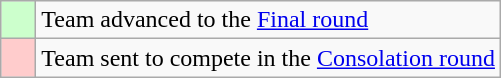<table class="wikitable">
<tr>
<td style="background: #ccffcc;">    </td>
<td>Team advanced to the <a href='#'>Final round</a></td>
</tr>
<tr>
<td style="background: #ffcccc;">    </td>
<td>Team sent to compete in the <a href='#'>Consolation round</a></td>
</tr>
</table>
